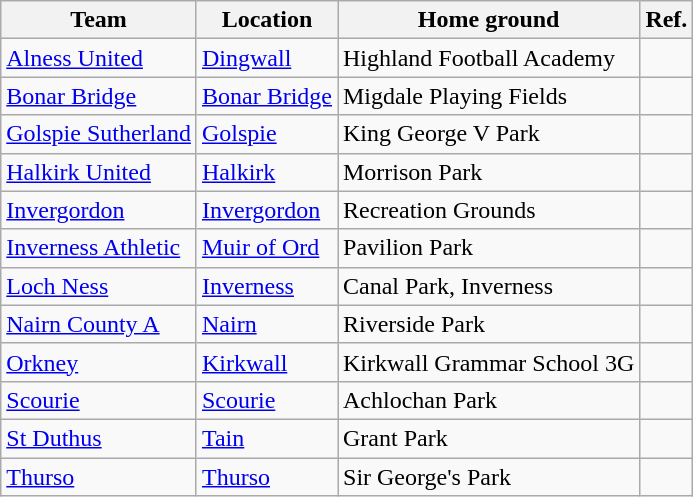<table class="wikitable sortable">
<tr>
<th>Team</th>
<th>Location</th>
<th>Home ground</th>
<th>Ref.</th>
</tr>
<tr>
<td><a href='#'>Alness United</a></td>
<td><a href='#'>Dingwall</a></td>
<td>Highland Football Academy</td>
<td></td>
</tr>
<tr>
<td><a href='#'>Bonar Bridge</a></td>
<td><a href='#'>Bonar Bridge</a></td>
<td>Migdale Playing Fields</td>
<td></td>
</tr>
<tr>
<td><a href='#'>Golspie Sutherland</a></td>
<td><a href='#'>Golspie</a></td>
<td>King George V Park</td>
<td></td>
</tr>
<tr>
<td><a href='#'>Halkirk United</a></td>
<td><a href='#'>Halkirk</a></td>
<td>Morrison Park</td>
<td></td>
</tr>
<tr>
<td><a href='#'>Invergordon</a></td>
<td><a href='#'>Invergordon</a></td>
<td>Recreation Grounds</td>
<td></td>
</tr>
<tr>
<td><a href='#'>Inverness Athletic</a></td>
<td><a href='#'>Muir of Ord</a></td>
<td>Pavilion Park</td>
<td></td>
</tr>
<tr>
<td><a href='#'>Loch Ness</a></td>
<td><a href='#'>Inverness</a></td>
<td>Canal Park, Inverness</td>
<td></td>
</tr>
<tr>
<td><a href='#'>Nairn County A</a></td>
<td><a href='#'>Nairn</a></td>
<td>Riverside Park</td>
<td></td>
</tr>
<tr>
<td><a href='#'>Orkney</a></td>
<td><a href='#'>Kirkwall</a></td>
<td>Kirkwall Grammar School 3G</td>
<td></td>
</tr>
<tr>
<td><a href='#'>Scourie</a></td>
<td><a href='#'>Scourie</a></td>
<td>Achlochan Park</td>
<td></td>
</tr>
<tr>
<td><a href='#'>St Duthus</a></td>
<td><a href='#'>Tain</a></td>
<td>Grant Park</td>
<td></td>
</tr>
<tr>
<td><a href='#'>Thurso</a></td>
<td><a href='#'>Thurso</a></td>
<td>Sir George's Park</td>
<td></td>
</tr>
</table>
